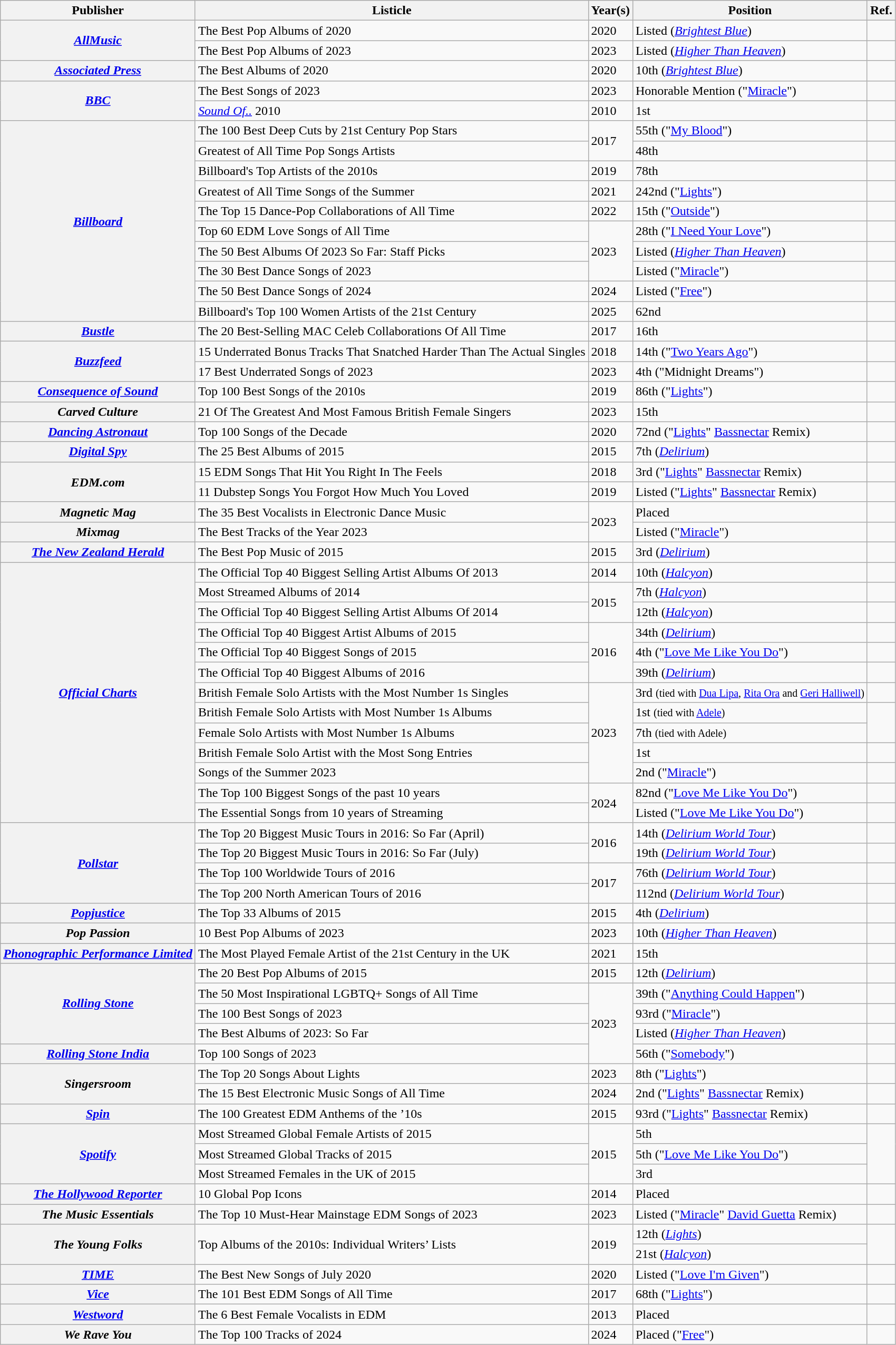<table class="wikitable plainrowheaders">
<tr>
<th>Publisher</th>
<th>Listicle</th>
<th>Year(s)</th>
<th>Position</th>
<th>Ref.</th>
</tr>
<tr>
<th scope="row" rowspan="2"><em><a href='#'>AllMusic</a></em></th>
<td>The Best Pop Albums of 2020</td>
<td>2020</td>
<td>Listed (<em><a href='#'>Brightest Blue</a></em>)</td>
<td></td>
</tr>
<tr>
<td>The Best Pop Albums of 2023</td>
<td>2023</td>
<td>Listed (<em><a href='#'>Higher Than Heaven</a></em>)</td>
<td></td>
</tr>
<tr>
<th scope="row"><em><a href='#'>Associated Press</a></em></th>
<td>The Best Albums of 2020</td>
<td>2020</td>
<td>10th (<em><a href='#'>Brightest Blue</a></em>)</td>
<td></td>
</tr>
<tr>
<th rowspan="2" scope="row"><em><a href='#'>BBC</a></em></th>
<td>The Best Songs of 2023</td>
<td>2023</td>
<td>Honorable Mention ("<a href='#'>Miracle</a>")</td>
<td></td>
</tr>
<tr>
<td><a href='#'><em>Sound Of..</em></a> 2010</td>
<td>2010</td>
<td>1st</td>
<td></td>
</tr>
<tr>
<th rowspan="10" scope="row"><em><a href='#'>Billboard</a></em></th>
<td>The 100 Best Deep Cuts by 21st Century Pop Stars</td>
<td rowspan="2">2017</td>
<td>55th ("<a href='#'>My Blood</a>")</td>
<td></td>
</tr>
<tr>
<td>Greatest of All Time Pop Songs Artists</td>
<td>48th</td>
<td></td>
</tr>
<tr>
<td>Billboard's Top Artists of the 2010s</td>
<td>2019</td>
<td>78th</td>
<td></td>
</tr>
<tr>
<td>Greatest of All Time Songs of the Summer</td>
<td>2021</td>
<td>242nd ("<a href='#'>Lights</a>")</td>
<td></td>
</tr>
<tr>
<td>The Top 15 Dance-Pop Collaborations of All Time</td>
<td>2022</td>
<td>15th ("<a href='#'>Outside</a>")</td>
<td></td>
</tr>
<tr>
<td>Top 60 EDM Love Songs of All Time</td>
<td rowspan="3">2023</td>
<td>28th ("<a href='#'>I Need Your Love</a>")</td>
<td></td>
</tr>
<tr>
<td>The 50 Best Albums Of 2023 So Far: Staff Picks</td>
<td>Listed (<em><a href='#'>Higher Than Heaven</a></em>)</td>
<td></td>
</tr>
<tr>
<td>The 30 Best Dance Songs of 2023</td>
<td>Listed ("<a href='#'>Miracle</a>")</td>
<td></td>
</tr>
<tr>
<td>The 50 Best Dance Songs of 2024</td>
<td>2024</td>
<td>Listed ("<a href='#'>Free</a>")</td>
<td></td>
</tr>
<tr>
<td>Billboard's Top 100 Women Artists of the 21st Century</td>
<td>2025</td>
<td>62nd</td>
<td></td>
</tr>
<tr>
<th scope="row"><a href='#'><em>Bustle</em></a></th>
<td>The 20 Best-Selling MAC Celeb Collaborations Of All Time</td>
<td>2017</td>
<td>16th</td>
<td></td>
</tr>
<tr>
<th scope="row" rowspan="2"><a href='#'><em>Buzzfeed</em></a></th>
<td>15 Underrated Bonus Tracks That Snatched Harder Than The Actual Singles</td>
<td>2018</td>
<td>14th ("<a href='#'>Two Years Ago</a>")</td>
<td></td>
</tr>
<tr>
<td>17 Best Underrated Songs of 2023</td>
<td>2023</td>
<td>4th ("Midnight Dreams")</td>
<td></td>
</tr>
<tr>
<th scope="row"><em><a href='#'>Consequence of Sound</a></em></th>
<td>Top 100 Best Songs of the 2010s</td>
<td>2019</td>
<td>86th ("<a href='#'>Lights</a>")</td>
<td></td>
</tr>
<tr>
<th scope="row"><em>Carved Culture</em></th>
<td>21 Of The Greatest And Most Famous British Female Singers</td>
<td>2023</td>
<td>15th</td>
<td></td>
</tr>
<tr>
<th scope="row"><em><a href='#'>Dancing Astronaut</a></em></th>
<td>Top 100 Songs of the Decade</td>
<td>2020</td>
<td>72nd ("<a href='#'>Lights</a>" <a href='#'>Bassnectar</a> Remix)</td>
<td></td>
</tr>
<tr>
<th scope="row"><em><a href='#'>Digital Spy</a></em></th>
<td>The 25 Best Albums of 2015</td>
<td>2015</td>
<td>7th (<a href='#'><em>Delirium</em></a>)</td>
<td></td>
</tr>
<tr>
<th rowspan="2" scope="row"><em>EDM.com</em></th>
<td>15 EDM Songs That Hit You Right In The Feels</td>
<td>2018</td>
<td>3rd ("<a href='#'>Lights</a>" <a href='#'>Bassnectar</a> Remix)</td>
<td></td>
</tr>
<tr>
<td>11 Dubstep Songs You Forgot How Much You Loved</td>
<td>2019</td>
<td>Listed ("<a href='#'>Lights</a>" <a href='#'>Bassnectar</a> Remix)</td>
<td></td>
</tr>
<tr>
<th scope="row"><em>Magnetic Mag</em></th>
<td>The 35 Best Vocalists in Electronic Dance Music</td>
<td rowspan="2">2023</td>
<td>Placed</td>
<td></td>
</tr>
<tr>
<th scope="row"><em>Mixmag</em></th>
<td>The Best Tracks of the Year 2023</td>
<td>Listed ("<a href='#'>Miracle</a>")</td>
<td></td>
</tr>
<tr>
<th scope="row"><em><a href='#'>The New Zealand Herald</a></em></th>
<td>The Best Pop Music of 2015</td>
<td>2015</td>
<td>3rd (<em><a href='#'>Delirium</a></em>)</td>
<td></td>
</tr>
<tr>
<th scope="row" rowspan="13"><em><a href='#'>Official Charts</a></em></th>
<td>The Official Top 40 Biggest Selling Artist Albums Of 2013</td>
<td>2014</td>
<td>10th (<a href='#'><em>Halcyon</em></a>)</td>
<td></td>
</tr>
<tr>
<td>Most Streamed Albums of 2014</td>
<td rowspan="2">2015</td>
<td>7th (<em><a href='#'>Halcyon</a></em>)</td>
<td></td>
</tr>
<tr>
<td>The Official Top 40 Biggest Selling Artist Albums Of 2014</td>
<td>12th (<a href='#'><em>Halcyon</em></a>)</td>
<td></td>
</tr>
<tr>
<td>The Official Top 40 Biggest Artist Albums of 2015</td>
<td rowspan="3">2016</td>
<td>34th (<em><a href='#'>Delirium</a></em>)</td>
<td></td>
</tr>
<tr>
<td>The Official Top 40 Biggest Songs of 2015</td>
<td>4th ("<a href='#'>Love Me Like You Do</a>")</td>
<td></td>
</tr>
<tr>
<td>The Official Top 40 Biggest Albums of 2016</td>
<td>39th (<em><a href='#'>Delirium</a></em>)</td>
<td></td>
</tr>
<tr>
<td>British Female Solo Artists with the Most Number 1s Singles</td>
<td rowspan="5">2023</td>
<td>3rd <small>(tied with <a href='#'>Dua Lipa</a>, <a href='#'>Rita Ora</a> and <a href='#'>Geri Halliwell</a>)</small></td>
<td></td>
</tr>
<tr>
<td>British Female Solo Artists with Most Number 1s Albums</td>
<td>1st <small>(tied with <a href='#'>Adele</a>)</small></td>
<td rowspan="2"></td>
</tr>
<tr>
<td>Female Solo Artists with Most Number 1s Albums</td>
<td>7th <small>(tied with Adele)</small></td>
</tr>
<tr>
<td>British Female Solo Artist with the Most Song Entries</td>
<td>1st</td>
<td></td>
</tr>
<tr>
<td>Songs of the Summer 2023</td>
<td>2nd ("<a href='#'>Miracle</a>")</td>
<td></td>
</tr>
<tr>
<td>The Top 100 Biggest Songs of the past 10 years</td>
<td rowspan="2">2024</td>
<td>82nd ("<a href='#'>Love Me Like You Do</a>")</td>
<td></td>
</tr>
<tr>
<td>The Essential Songs from 10 years of Streaming</td>
<td>Listed ("<a href='#'>Love Me Like You Do</a>")</td>
<td></td>
</tr>
<tr>
<th rowspan="4" scope="row"><em><a href='#'>Pollstar</a></em></th>
<td>The Top 20 Biggest Music Tours in 2016: So Far (April)</td>
<td rowspan="2">2016</td>
<td>14th (<em><a href='#'>Delirium World Tour</a></em>)</td>
<td></td>
</tr>
<tr>
<td>The Top 20 Biggest Music Tours in 2016: So Far (July)</td>
<td>19th (<em><a href='#'>Delirium World Tour</a></em>)</td>
<td></td>
</tr>
<tr>
<td>The Top 100 Worldwide Tours of 2016</td>
<td rowspan="2">2017</td>
<td>76th (<em><a href='#'>Delirium World Tour</a></em>)</td>
<td></td>
</tr>
<tr>
<td>The Top 200 North American Tours of 2016</td>
<td>112nd (<em><a href='#'>Delirium World Tour</a></em>)</td>
<td></td>
</tr>
<tr>
<th scope="row"><em><a href='#'>Popjustice</a></em></th>
<td>The Top 33 Albums of 2015</td>
<td>2015</td>
<td>4th (<a href='#'><em>Delirium</em></a>)</td>
<td></td>
</tr>
<tr>
<th scope="row"><em>Pop Passion</em></th>
<td>10 Best Pop Albums of 2023</td>
<td>2023</td>
<td>10th (<em><a href='#'>Higher Than Heaven</a></em>)</td>
<td></td>
</tr>
<tr>
<th scope="row"><em><a href='#'>Phonographic Performance Limited</a></em></th>
<td>The Most Played Female Artist of the 21st Century in the UK</td>
<td>2021</td>
<td>15th</td>
<td></td>
</tr>
<tr>
<th rowspan="4" scope="row"><em><a href='#'>Rolling Stone</a></em></th>
<td>The 20 Best Pop Albums of 2015</td>
<td>2015</td>
<td>12th (<a href='#'><em>Delirium</em></a>)</td>
<td></td>
</tr>
<tr>
<td>The 50 Most Inspirational LGBTQ+ Songs of All Time</td>
<td rowspan="4">2023</td>
<td>39th ("<a href='#'>Anything Could Happen</a>")</td>
<td></td>
</tr>
<tr>
<td>The 100 Best Songs of 2023</td>
<td>93rd ("<a href='#'>Miracle</a>")</td>
<td></td>
</tr>
<tr>
<td>The Best Albums of 2023: So Far</td>
<td>Listed (<em><a href='#'>Higher Than Heaven</a></em>)</td>
<td></td>
</tr>
<tr>
<th scope="row"><em><a href='#'>Rolling Stone India</a></em></th>
<td>Top 100 Songs of 2023</td>
<td>56th ("<a href='#'>Somebody</a>")</td>
<td></td>
</tr>
<tr>
<th scope="row" rowspan="2"><em>Singersroom</em></th>
<td>The Top 20 Songs About Lights</td>
<td>2023</td>
<td>8th ("<a href='#'>Lights</a>")</td>
<td></td>
</tr>
<tr>
<td>The 15 Best Electronic Music Songs of All Time</td>
<td>2024</td>
<td>2nd ("<a href='#'>Lights</a>" <a href='#'>Bassnectar</a> Remix)</td>
<td></td>
</tr>
<tr>
<th scope="row"><em><a href='#'>Spin</a></em></th>
<td>The 100 Greatest EDM Anthems of the ’10s</td>
<td>2015</td>
<td>93rd ("<a href='#'>Lights</a>" <a href='#'>Bassnectar</a> Remix)</td>
<td></td>
</tr>
<tr>
<th rowspan="3" scope="row"><em><a href='#'>Spotify</a></em></th>
<td>Most Streamed Global Female Artists of 2015</td>
<td rowspan="3">2015</td>
<td>5th</td>
<td rowspan="3"></td>
</tr>
<tr>
<td>Most Streamed Global Tracks of 2015</td>
<td>5th ("<a href='#'>Love Me Like You Do</a>")</td>
</tr>
<tr>
<td>Most Streamed Females in the UK of 2015</td>
<td>3rd</td>
</tr>
<tr>
<th scope="row"><em><a href='#'>The Hollywood Reporter</a></em></th>
<td>10 Global Pop Icons</td>
<td>2014</td>
<td>Placed</td>
<td></td>
</tr>
<tr>
<th scope="row"><em>The Music Essentials</em></th>
<td>The Top 10 Must-Hear Mainstage EDM Songs of 2023</td>
<td>2023</td>
<td>Listed ("<a href='#'>Miracle</a>" <a href='#'>David Guetta</a> Remix)</td>
<td></td>
</tr>
<tr>
<th rowspan="2" scope="row"><em>The Young Folks</em></th>
<td rowspan="2">Top Albums of the 2010s: Individual Writers’ Lists</td>
<td rowspan="2">2019</td>
<td>12th (<a href='#'><em>Lights</em></a>)</td>
<td rowspan="2"></td>
</tr>
<tr>
<td>21st (<a href='#'><em>Halcyon</em></a>)</td>
</tr>
<tr>
<th scope="row"><em><a href='#'>TIME</a></em></th>
<td>The Best New Songs of July 2020</td>
<td>2020</td>
<td>Listed ("<a href='#'>Love I'm Given</a>")</td>
<td></td>
</tr>
<tr>
<th scope="row"><a href='#'><em>Vice</em></a></th>
<td>The 101 Best EDM Songs of All Time</td>
<td>2017</td>
<td>68th ("<a href='#'>Lights</a>")</td>
<td></td>
</tr>
<tr>
<th scope="row"><em><a href='#'>Westword</a></em></th>
<td>The 6 Best Female Vocalists in EDM</td>
<td>2013</td>
<td>Placed</td>
<td></td>
</tr>
<tr>
<th scope="row"><em>We Rave You</em></th>
<td>The Top 100 Tracks of 2024</td>
<td>2024</td>
<td>Placed ("<a href='#'>Free</a>")</td>
<td></td>
</tr>
</table>
